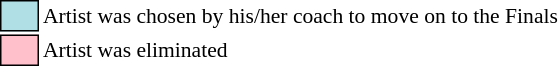<table class="toccolours" style="font-size: 90%; white-space: nowrap;">
<tr>
<td style="background:#b0e0e6; border:1px solid black;">      </td>
<td>Artist was chosen by his/her coach to move on to the Finals</td>
</tr>
<tr>
<td style="background:pink; border:1px solid black;">      </td>
<td>Artist was eliminated</td>
</tr>
</table>
